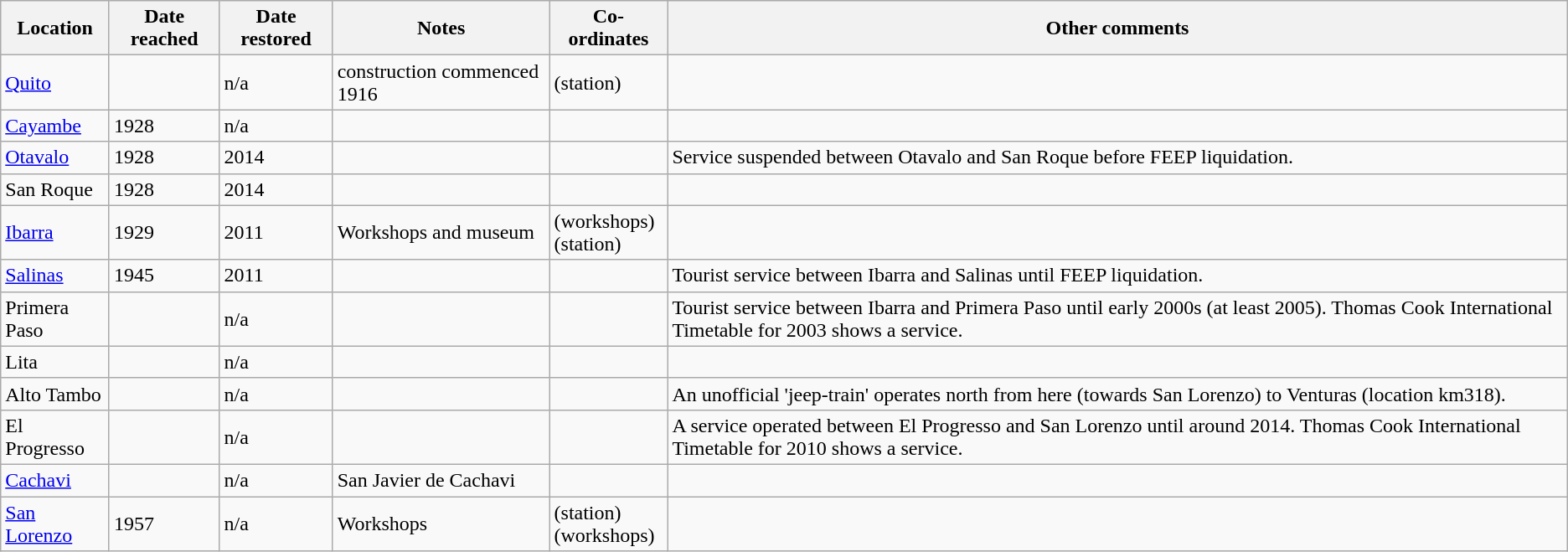<table class="wikitable">
<tr>
<th>Location</th>
<th>Date reached</th>
<th>Date restored</th>
<th>Notes</th>
<th>Co-ordinates</th>
<th>Other comments</th>
</tr>
<tr>
<td><a href='#'>Quito</a></td>
<td></td>
<td>n/a</td>
<td>construction commenced 1916</td>
<td> (station)</td>
<td></td>
</tr>
<tr>
<td><a href='#'>Cayambe</a></td>
<td>1928</td>
<td>n/a</td>
<td></td>
<td></td>
<td></td>
</tr>
<tr>
<td><a href='#'>Otavalo</a></td>
<td>1928</td>
<td>2014</td>
<td></td>
<td></td>
<td>Service suspended between Otavalo and San Roque before FEEP liquidation.</td>
</tr>
<tr>
<td>San Roque</td>
<td>1928</td>
<td>2014</td>
<td></td>
<td></td>
<td></td>
</tr>
<tr>
<td><a href='#'>Ibarra</a></td>
<td>1929</td>
<td>2011</td>
<td>Workshops and museum</td>
<td> (workshops)<br> (station)</td>
<td></td>
</tr>
<tr>
<td><a href='#'>Salinas</a></td>
<td>1945</td>
<td>2011</td>
<td></td>
<td></td>
<td>Tourist service between Ibarra and Salinas until FEEP liquidation.</td>
</tr>
<tr>
<td>Primera Paso</td>
<td></td>
<td>n/a</td>
<td></td>
<td></td>
<td>Tourist service between Ibarra and Primera Paso until early 2000s (at least 2005). Thomas Cook International Timetable for 2003 shows a service.</td>
</tr>
<tr>
<td>Lita</td>
<td></td>
<td>n/a</td>
<td></td>
<td></td>
<td></td>
</tr>
<tr>
<td>Alto Tambo</td>
<td></td>
<td>n/a</td>
<td></td>
<td></td>
<td>An unofficial 'jeep-train' operates north from here (towards San Lorenzo) to Venturas (location km318).</td>
</tr>
<tr>
<td>El Progresso</td>
<td></td>
<td>n/a</td>
<td></td>
<td></td>
<td>A service operated between El Progresso and San Lorenzo until around 2014. Thomas Cook International Timetable for 2010 shows a service.</td>
</tr>
<tr>
<td><a href='#'>Cachavi</a></td>
<td></td>
<td>n/a</td>
<td>San Javier de Cachavi</td>
<td></td>
<td></td>
</tr>
<tr>
<td><a href='#'>San Lorenzo</a></td>
<td>1957</td>
<td>n/a</td>
<td>Workshops</td>
<td> (station)<br> (workshops)</td>
<td></td>
</tr>
</table>
